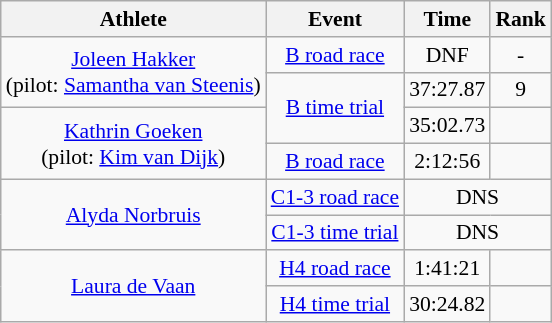<table class="wikitable" border="1" style="font-size:90%;text-align:center">
<tr>
<th>Athlete</th>
<th>Event</th>
<th>Time</th>
<th>Rank</th>
</tr>
<tr>
<td rowspan=2><a href='#'>Joleen Hakker</a><br>(pilot: <a href='#'>Samantha van Steenis</a>)</td>
<td><a href='#'>B road race</a></td>
<td>DNF</td>
<td>-</td>
</tr>
<tr>
<td rowspan=2><a href='#'>B time trial</a></td>
<td>37:27.87</td>
<td>9</td>
</tr>
<tr>
<td rowspan=2><a href='#'>Kathrin Goeken</a><br>(pilot: <a href='#'>Kim van Dijk</a>)</td>
<td>35:02.73</td>
<td></td>
</tr>
<tr>
<td><a href='#'>B road race</a></td>
<td>2:12:56</td>
<td></td>
</tr>
<tr>
<td rowspan=2><a href='#'>Alyda Norbruis</a></td>
<td><a href='#'>C1-3 road race</a></td>
<td colspan=2>DNS</td>
</tr>
<tr>
<td><a href='#'>C1-3 time trial</a></td>
<td colspan=2>DNS</td>
</tr>
<tr>
<td rowspan=2><a href='#'>Laura de Vaan</a></td>
<td><a href='#'>H4 road race</a></td>
<td>1:41:21</td>
<td></td>
</tr>
<tr>
<td><a href='#'>H4 time trial</a></td>
<td>30:24.82</td>
<td></td>
</tr>
</table>
